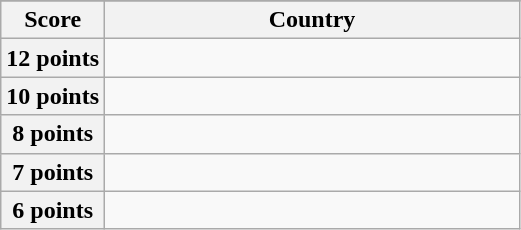<table class="wikitable">
<tr>
</tr>
<tr>
<th scope="col">Score</th>
<th scope="col">Country</th>
</tr>
<tr>
<th scope="row" width=20%>12 points</th>
<td></td>
</tr>
<tr>
<th scope="row" width=20%>10 points</th>
<td></td>
</tr>
<tr>
<th scope="row" width=20%>8 points</th>
<td></td>
</tr>
<tr>
<th scope="row" width=20%>7 points</th>
<td></td>
</tr>
<tr>
<th scope="row" width=20%>6 points</th>
<td></td>
</tr>
</table>
